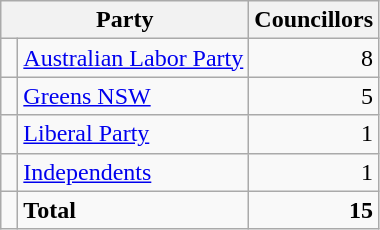<table class="wikitable">
<tr>
<th colspan="2">Party</th>
<th>Councillors</th>
</tr>
<tr>
<td> </td>
<td><a href='#'>Australian Labor Party</a></td>
<td align=right>8</td>
</tr>
<tr>
<td> </td>
<td><a href='#'>Greens NSW</a></td>
<td align=right>5</td>
</tr>
<tr>
<td> </td>
<td><a href='#'>Liberal Party</a></td>
<td align=right>1</td>
</tr>
<tr>
<td> </td>
<td><a href='#'>Independents</a></td>
<td align=right>1</td>
</tr>
<tr>
<td></td>
<td><strong>Total</strong></td>
<td align=right><strong>15</strong></td>
</tr>
</table>
